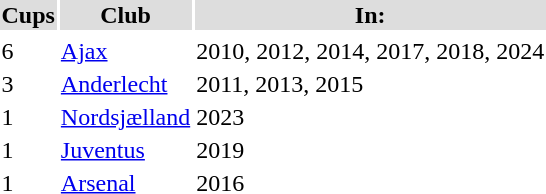<table class="toccolours" style="margin: 0 2em 0 2em;">
<tr>
<th bgcolor=DDDDDD><strong>Cups</strong></th>
<th bgcolor=DDDDDD><strong>Club</strong></th>
<th bgcolor=DDDDDD><strong>In:</strong></th>
</tr>
<tr>
</tr>
<tr>
<td>6</td>
<td> <a href='#'>Ajax</a></td>
<td>2010, 2012, 2014, 2017, 2018, 2024</td>
</tr>
<tr>
<td>3</td>
<td> <a href='#'>Anderlecht</a></td>
<td>2011, 2013, 2015</td>
</tr>
<tr>
<td>1</td>
<td> <a href='#'>Nordsjælland</a></td>
<td>2023</td>
</tr>
<tr>
<td>1</td>
<td> <a href='#'>Juventus</a></td>
<td>2019</td>
</tr>
<tr>
<td>1</td>
<td> <a href='#'>Arsenal</a></td>
<td>2016</td>
</tr>
</table>
